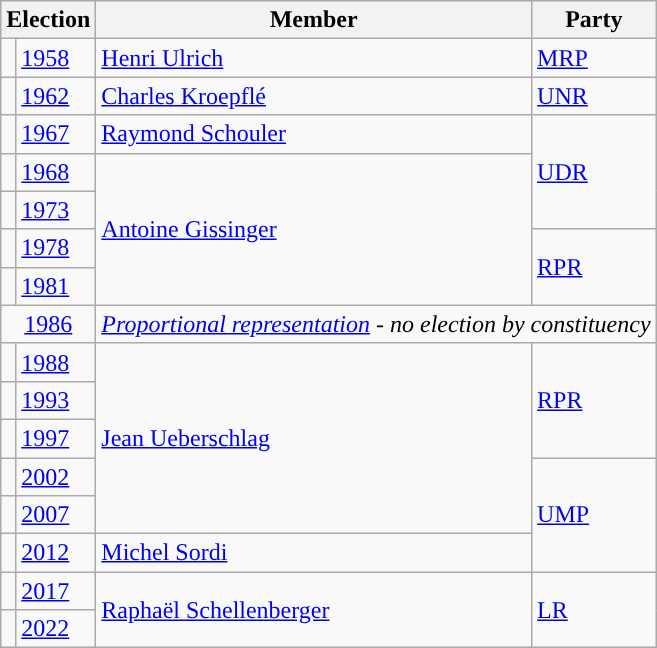<table class="wikitable">
<tr>
<th colspan="2">Election</th>
<th>Member</th>
<th>Party</th>
</tr>
<tr>
<td style="background-color: "></td>
<td><a href='#'>1958</a></td>
<td><a href='#'>Henri Ulrich</a></td>
<td><a href='#'>MRP</a></td>
</tr>
<tr>
<td style="background-color: "></td>
<td><a href='#'>1962</a></td>
<td><a href='#'>Charles Kroepflé</a></td>
<td><a href='#'>UNR</a></td>
</tr>
<tr>
<td style="background-color: "></td>
<td><a href='#'>1967</a></td>
<td><a href='#'>Raymond Schouler</a></td>
<td rowspan="3"><a href='#'>UDR</a></td>
</tr>
<tr>
<td style="background-color: "></td>
<td><a href='#'>1968</a></td>
<td rowspan="4"><a href='#'>Antoine Gissinger</a></td>
</tr>
<tr>
<td style="background-color: "></td>
<td><a href='#'>1973</a></td>
</tr>
<tr>
<td style="background-color: "></td>
<td><a href='#'>1978</a></td>
<td rowspan="2"><a href='#'>RPR</a></td>
</tr>
<tr>
<td style="background-color: "></td>
<td><a href='#'>1981</a></td>
</tr>
<tr>
<td colspan="2" align="center"><a href='#'>1986</a></td>
<td colspan="2"><em><a href='#'>Proportional representation</a> - no election by constituency</em></td>
</tr>
<tr>
<td style="background-color: "></td>
<td><a href='#'>1988</a></td>
<td rowspan="5"><a href='#'>Jean Ueberschlag</a></td>
<td rowspan="3"><a href='#'>RPR</a></td>
</tr>
<tr>
<td style="background-color: "></td>
<td><a href='#'>1993</a></td>
</tr>
<tr>
<td style="background-color: "></td>
<td><a href='#'>1997</a></td>
</tr>
<tr>
<td style="background-color: "></td>
<td><a href='#'>2002</a></td>
<td rowspan="3"><a href='#'>UMP</a></td>
</tr>
<tr>
<td style="background-color: "></td>
<td><a href='#'>2007</a></td>
</tr>
<tr>
<td style="background-color: "></td>
<td><a href='#'>2012</a></td>
<td><a href='#'>Michel Sordi</a></td>
</tr>
<tr>
<td style="background-color: "></td>
<td><a href='#'>2017</a></td>
<td rowspan="2"><a href='#'>Raphaël Schellenberger</a></td>
<td rowspan="2"><a href='#'>LR</a></td>
</tr>
<tr>
<td style="background-color: "></td>
<td><a href='#'>2022</a></td>
</tr>
</table>
